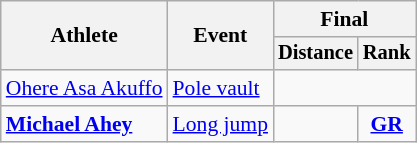<table class=wikitable style=font-size:90%>
<tr>
<th rowspan=2>Athlete</th>
<th rowspan=2>Event</th>
<th colspan=2>Final</th>
</tr>
<tr style=font-size:95%>
<th>Distance</th>
<th>Rank</th>
</tr>
<tr align=center>
<td align=left><a href='#'>Ohere Asa Akuffo</a></td>
<td align=left><a href='#'>Pole vault</a></td>
<td colspan=2></td>
</tr>
<tr align=center>
<td align=left><strong><a href='#'>Michael Ahey</a></strong></td>
<td align=left><a href='#'>Long jump</a></td>
<td></td>
<td> <strong><a href='#'>GR</a></strong></td>
</tr>
</table>
